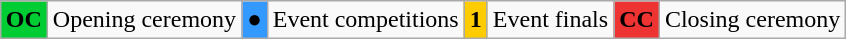<table class="wikitable" style="margin:0.5em auto;">
<tr>
<td style="background-color:#00cc33;"><strong>OC</strong></td>
<td>Opening ceremony</td>
<td style="background-color:#3399ff;">●</td>
<td>Event competitions</td>
<td style="background-color:#ffcc00;"><strong>1</strong></td>
<td>Event finals</td>
<td style="background-color:#ee3333;"><strong>CC</strong></td>
<td>Closing ceremony</td>
</tr>
</table>
